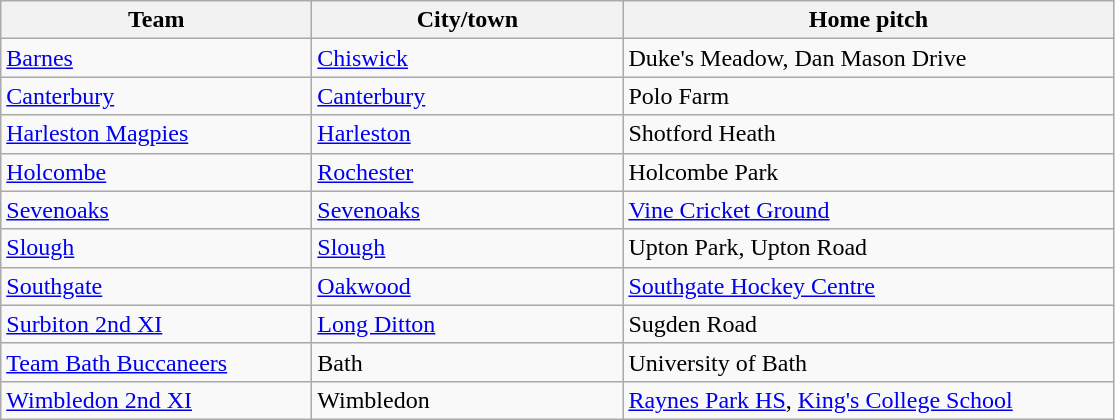<table class="wikitable sortable">
<tr>
<th width=200>Team</th>
<th width=200>City/town</th>
<th width=320>Home pitch</th>
</tr>
<tr>
<td><a href='#'>Barnes</a></td>
<td><a href='#'>Chiswick</a></td>
<td>Duke's Meadow, Dan Mason Drive</td>
</tr>
<tr>
<td><a href='#'>Canterbury</a></td>
<td><a href='#'>Canterbury</a></td>
<td>Polo Farm</td>
</tr>
<tr>
<td><a href='#'>Harleston Magpies</a></td>
<td><a href='#'>Harleston</a></td>
<td>Shotford Heath</td>
</tr>
<tr>
<td><a href='#'>Holcombe</a></td>
<td><a href='#'>Rochester</a></td>
<td>Holcombe Park</td>
</tr>
<tr>
<td><a href='#'>Sevenoaks</a></td>
<td><a href='#'>Sevenoaks</a></td>
<td><a href='#'>Vine Cricket Ground</a></td>
</tr>
<tr>
<td><a href='#'>Slough</a></td>
<td><a href='#'>Slough</a></td>
<td>Upton Park, Upton Road</td>
</tr>
<tr>
<td><a href='#'>Southgate</a></td>
<td><a href='#'>Oakwood</a></td>
<td><a href='#'>Southgate Hockey Centre</a></td>
</tr>
<tr>
<td><a href='#'>Surbiton 2nd XI</a></td>
<td><a href='#'>Long Ditton</a></td>
<td>Sugden Road</td>
</tr>
<tr>
<td><a href='#'>Team Bath Buccaneers</a></td>
<td>Bath</td>
<td>University of Bath</td>
</tr>
<tr>
<td><a href='#'>Wimbledon 2nd XI</a></td>
<td>Wimbledon</td>
<td><a href='#'>Raynes Park HS</a>, <a href='#'>King's College School</a></td>
</tr>
</table>
